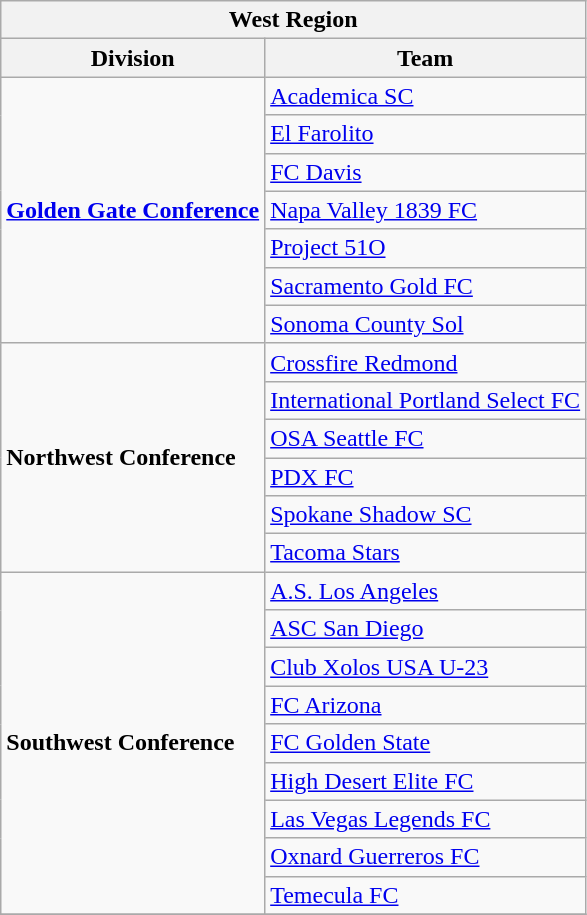<table class="wikitable" style="text-align:left">
<tr>
<th colspan=2>West Region</th>
</tr>
<tr>
<th>Division</th>
<th>Team</th>
</tr>
<tr>
<td rowspan=7><strong><a href='#'>Golden Gate Conference</a></strong></td>
<td><a href='#'>Academica SC</a></td>
</tr>
<tr>
<td><a href='#'>El Farolito</a></td>
</tr>
<tr>
<td><a href='#'>FC Davis</a></td>
</tr>
<tr>
<td><a href='#'>Napa Valley 1839 FC</a></td>
</tr>
<tr>
<td><a href='#'>Project 51O</a></td>
</tr>
<tr>
<td><a href='#'>Sacramento Gold FC</a></td>
</tr>
<tr>
<td><a href='#'>Sonoma County Sol</a></td>
</tr>
<tr>
<td rowspan=6><strong>Northwest Conference</strong></td>
<td><a href='#'>Crossfire Redmond</a></td>
</tr>
<tr>
<td><a href='#'>International Portland Select FC</a></td>
</tr>
<tr>
<td><a href='#'>OSA Seattle FC</a></td>
</tr>
<tr>
<td><a href='#'>PDX FC</a></td>
</tr>
<tr>
<td><a href='#'>Spokane Shadow SC</a></td>
</tr>
<tr>
<td><a href='#'>Tacoma Stars</a></td>
</tr>
<tr>
<td rowspan=9><strong>Southwest Conference</strong></td>
<td><a href='#'>A.S. Los Angeles</a></td>
</tr>
<tr>
<td><a href='#'>ASC San Diego</a></td>
</tr>
<tr>
<td><a href='#'>Club Xolos USA U-23</a></td>
</tr>
<tr>
<td><a href='#'>FC Arizona</a></td>
</tr>
<tr>
<td><a href='#'>FC Golden State</a></td>
</tr>
<tr>
<td><a href='#'>High Desert Elite FC</a></td>
</tr>
<tr>
<td><a href='#'>Las Vegas Legends FC</a></td>
</tr>
<tr>
<td><a href='#'>Oxnard Guerreros FC</a></td>
</tr>
<tr>
<td><a href='#'>Temecula FC</a></td>
</tr>
<tr>
</tr>
</table>
